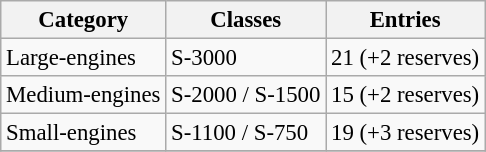<table class="wikitable" style="font-size: 95%;">
<tr>
<th>Category</th>
<th>Classes</th>
<th>Entries</th>
</tr>
<tr>
<td>Large-engines</td>
<td>S-3000</td>
<td>21 (+2 reserves)</td>
</tr>
<tr>
<td>Medium-engines</td>
<td>S-2000 / S-1500</td>
<td>15 (+2 reserves)</td>
</tr>
<tr>
<td>Small-engines</td>
<td>S-1100 / S-750</td>
<td>19 (+3 reserves)</td>
</tr>
<tr>
</tr>
</table>
